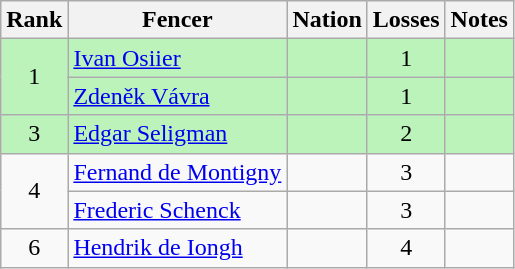<table class="wikitable sortable" style="text-align:center">
<tr>
<th>Rank</th>
<th>Fencer</th>
<th>Nation</th>
<th>Losses</th>
<th>Notes</th>
</tr>
<tr bgcolor=bbf3bb>
<td rowspan=2>1</td>
<td align=left><a href='#'>Ivan Osiier</a></td>
<td align=left></td>
<td>1</td>
<td></td>
</tr>
<tr bgcolor=bbf3bb>
<td align=left><a href='#'>Zdeněk Vávra</a></td>
<td align=left></td>
<td>1</td>
<td></td>
</tr>
<tr bgcolor=bbf3bb>
<td>3</td>
<td align=left><a href='#'>Edgar Seligman</a></td>
<td align=left></td>
<td>2</td>
<td></td>
</tr>
<tr>
<td rowspan=2>4</td>
<td align=left><a href='#'>Fernand de Montigny</a></td>
<td align=left></td>
<td>3</td>
<td></td>
</tr>
<tr>
<td align=left><a href='#'>Frederic Schenck</a></td>
<td align=left></td>
<td>3</td>
<td></td>
</tr>
<tr>
<td>6</td>
<td align=left><a href='#'>Hendrik de Iongh</a></td>
<td align=left></td>
<td>4</td>
<td></td>
</tr>
</table>
